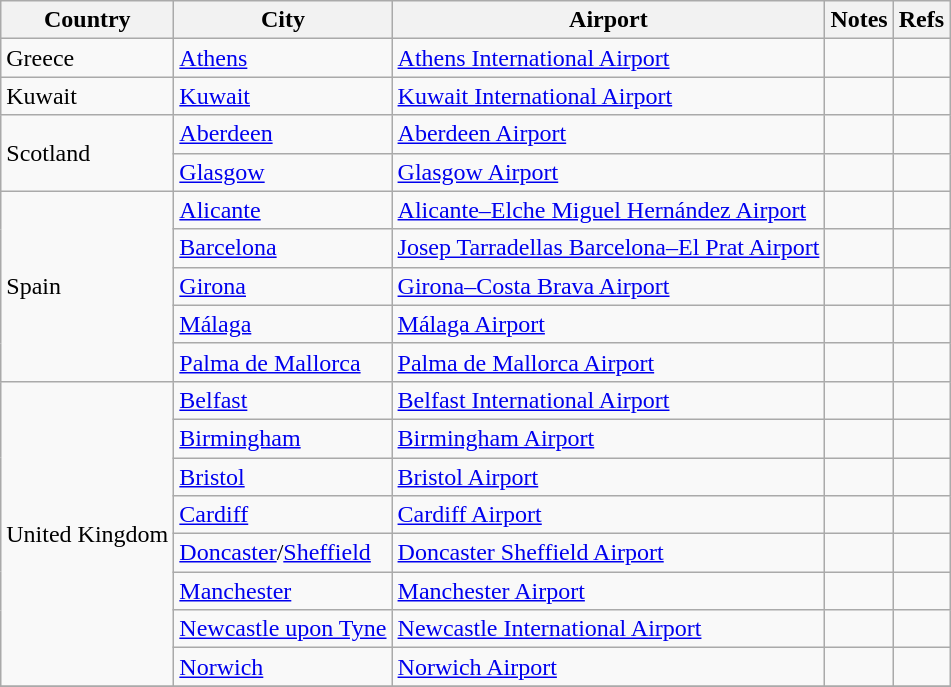<table class="wikitable">
<tr>
<th>Country</th>
<th>City</th>
<th>Airport</th>
<th>Notes</th>
<th>Refs</th>
</tr>
<tr>
<td>Greece</td>
<td><a href='#'>Athens</a></td>
<td><a href='#'>Athens International Airport</a></td>
<td></td>
<td></td>
</tr>
<tr>
<td>Kuwait</td>
<td><a href='#'>Kuwait</a></td>
<td><a href='#'>Kuwait International Airport</a></td>
<td></td>
<td></td>
</tr>
<tr>
<td rowspan="2">Scotland</td>
<td><a href='#'>Aberdeen</a></td>
<td><a href='#'>Aberdeen Airport</a></td>
<td></td>
<td></td>
</tr>
<tr>
<td><a href='#'>Glasgow</a></td>
<td><a href='#'>Glasgow Airport</a></td>
<td></td>
<td></td>
</tr>
<tr>
<td rowspan="5">Spain</td>
<td><a href='#'>Alicante</a></td>
<td><a href='#'>Alicante–Elche Miguel Hernández Airport</a></td>
<td></td>
<td></td>
</tr>
<tr>
<td><a href='#'>Barcelona</a></td>
<td><a href='#'>Josep Tarradellas Barcelona–El Prat Airport</a></td>
<td></td>
<td></td>
</tr>
<tr>
<td><a href='#'>Girona</a></td>
<td><a href='#'>Girona–Costa Brava Airport</a></td>
<td></td>
<td></td>
</tr>
<tr>
<td><a href='#'>Málaga</a></td>
<td><a href='#'>Málaga Airport</a></td>
<td></td>
<td></td>
</tr>
<tr>
<td><a href='#'>Palma de Mallorca</a></td>
<td><a href='#'>Palma de Mallorca Airport</a></td>
<td></td>
<td></td>
</tr>
<tr>
<td rowspan="8">United Kingdom</td>
<td><a href='#'>Belfast</a></td>
<td><a href='#'>Belfast International Airport</a></td>
<td></td>
<td></td>
</tr>
<tr>
<td><a href='#'>Birmingham</a></td>
<td><a href='#'>Birmingham Airport</a></td>
<td></td>
<td></td>
</tr>
<tr>
<td><a href='#'>Bristol</a></td>
<td><a href='#'>Bristol Airport</a></td>
<td></td>
<td></td>
</tr>
<tr>
<td><a href='#'>Cardiff</a></td>
<td><a href='#'>Cardiff Airport</a></td>
<td></td>
<td></td>
</tr>
<tr>
<td><a href='#'>Doncaster</a>/<a href='#'>Sheffield</a></td>
<td><a href='#'>Doncaster Sheffield Airport</a></td>
<td></td>
<td></td>
</tr>
<tr>
<td><a href='#'>Manchester</a></td>
<td><a href='#'>Manchester Airport</a></td>
<td></td>
<td></td>
</tr>
<tr>
<td><a href='#'>Newcastle upon Tyne</a></td>
<td><a href='#'>Newcastle International Airport</a></td>
<td></td>
<td></td>
</tr>
<tr>
<td><a href='#'>Norwich</a></td>
<td><a href='#'>Norwich Airport</a></td>
<td></td>
<td></td>
</tr>
<tr>
</tr>
</table>
